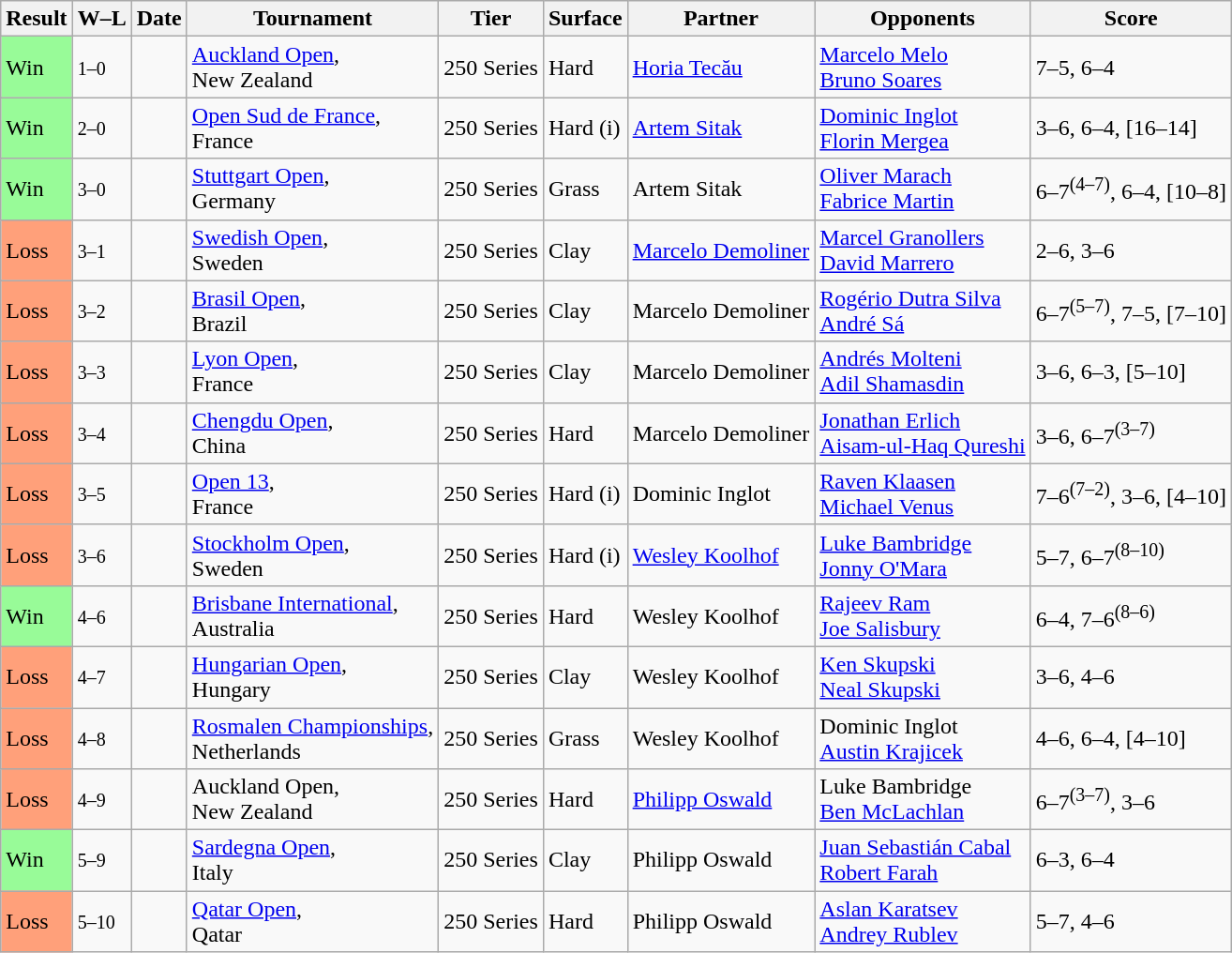<table class="sortable wikitable">
<tr>
<th>Result</th>
<th class="unsortable">W–L</th>
<th>Date</th>
<th>Tournament</th>
<th>Tier</th>
<th>Surface</th>
<th>Partner</th>
<th>Opponents</th>
<th class="unsortable">Score</th>
</tr>
<tr>
<td bgcolor=98FB98>Win</td>
<td><small>1–0</small></td>
<td><a href='#'></a></td>
<td><a href='#'>Auckland Open</a>, <br>New Zealand</td>
<td>250 Series</td>
<td>Hard</td>
<td> <a href='#'>Horia Tecău</a></td>
<td> <a href='#'>Marcelo Melo</a><br> <a href='#'>Bruno Soares</a></td>
<td>7–5, 6–4</td>
</tr>
<tr>
<td bgcolor=98FB98>Win</td>
<td><small>2–0</small></td>
<td><a href='#'></a></td>
<td><a href='#'>Open Sud de France</a>, <br>France</td>
<td>250 Series</td>
<td>Hard (i)</td>
<td> <a href='#'>Artem Sitak</a></td>
<td> <a href='#'>Dominic Inglot</a><br> <a href='#'>Florin Mergea</a></td>
<td>3–6, 6–4, [16–14]</td>
</tr>
<tr>
<td bgcolor=98FB98>Win</td>
<td><small>3–0</small></td>
<td><a href='#'></a></td>
<td><a href='#'>Stuttgart Open</a>, <br>Germany</td>
<td>250 Series</td>
<td>Grass</td>
<td> Artem Sitak</td>
<td> <a href='#'>Oliver Marach</a><br> <a href='#'>Fabrice Martin</a></td>
<td>6–7<sup>(4–7)</sup>, 6–4, [10–8]</td>
</tr>
<tr>
<td bgcolor=FFA07A>Loss</td>
<td><small>3–1</small></td>
<td><a href='#'></a></td>
<td><a href='#'>Swedish Open</a>, <br>Sweden</td>
<td>250 Series</td>
<td>Clay</td>
<td> <a href='#'>Marcelo Demoliner</a></td>
<td> <a href='#'>Marcel Granollers</a><br> <a href='#'>David Marrero</a></td>
<td>2–6, 3–6</td>
</tr>
<tr>
<td bgcolor=FFA07A>Loss</td>
<td><small>3–2</small></td>
<td><a href='#'></a></td>
<td><a href='#'>Brasil Open</a>, <br>Brazil</td>
<td>250 Series</td>
<td>Clay</td>
<td> Marcelo Demoliner</td>
<td> <a href='#'>Rogério Dutra Silva</a><br> <a href='#'>André Sá</a></td>
<td>6–7<sup>(5–7)</sup>, 7–5, [7–10]</td>
</tr>
<tr>
<td bgcolor=FFA07A>Loss</td>
<td><small>3–3</small></td>
<td><a href='#'></a></td>
<td><a href='#'>Lyon Open</a>, <br>France</td>
<td>250 Series</td>
<td>Clay</td>
<td> Marcelo Demoliner</td>
<td> <a href='#'>Andrés Molteni</a><br> <a href='#'>Adil Shamasdin</a></td>
<td>3–6, 6–3, [5–10]</td>
</tr>
<tr>
<td bgcolor=FFA07A>Loss</td>
<td><small>3–4</small></td>
<td><a href='#'></a></td>
<td><a href='#'>Chengdu Open</a>, <br>China</td>
<td>250 Series</td>
<td>Hard</td>
<td> Marcelo Demoliner</td>
<td> <a href='#'>Jonathan Erlich</a><br> <a href='#'>Aisam-ul-Haq Qureshi</a></td>
<td>3–6, 6–7<sup>(3–7)</sup></td>
</tr>
<tr>
<td bgcolor=FFA07A>Loss</td>
<td><small>3–5</small></td>
<td><a href='#'></a></td>
<td><a href='#'>Open 13</a>, <br>France</td>
<td>250 Series</td>
<td>Hard (i)</td>
<td> Dominic Inglot</td>
<td> <a href='#'>Raven Klaasen</a><br> <a href='#'>Michael Venus</a></td>
<td>7–6<sup>(7–2)</sup>, 3–6, [4–10]</td>
</tr>
<tr>
<td bgcolor=FFA07A>Loss</td>
<td><small>3–6</small></td>
<td><a href='#'></a></td>
<td><a href='#'>Stockholm Open</a>, <br>Sweden</td>
<td>250 Series</td>
<td>Hard (i)</td>
<td> <a href='#'>Wesley Koolhof</a></td>
<td> <a href='#'>Luke Bambridge</a><br> <a href='#'>Jonny O'Mara</a></td>
<td>5–7, 6–7<sup>(8–10)</sup></td>
</tr>
<tr>
<td bgcolor=98FB98>Win</td>
<td><small>4–6</small></td>
<td><a href='#'></a></td>
<td><a href='#'>Brisbane International</a>, <br>Australia</td>
<td>250 Series</td>
<td>Hard</td>
<td> Wesley Koolhof</td>
<td> <a href='#'>Rajeev Ram</a><br> <a href='#'>Joe Salisbury</a></td>
<td>6–4, 7–6<sup>(8–6)</sup></td>
</tr>
<tr>
<td bgcolor=FFA07A>Loss</td>
<td><small>4–7</small></td>
<td><a href='#'></a></td>
<td><a href='#'>Hungarian Open</a>, <br>Hungary</td>
<td>250 Series</td>
<td>Clay</td>
<td> Wesley Koolhof</td>
<td> <a href='#'>Ken Skupski</a><br> <a href='#'>Neal Skupski</a></td>
<td>3–6, 4–6</td>
</tr>
<tr>
<td bgcolor=FFA07A>Loss</td>
<td><small>4–8</small></td>
<td><a href='#'></a></td>
<td><a href='#'>Rosmalen Championships</a>, <br>Netherlands</td>
<td>250 Series</td>
<td>Grass</td>
<td> Wesley Koolhof</td>
<td> Dominic Inglot<br> <a href='#'>Austin Krajicek</a></td>
<td>4–6, 6–4, [4–10]</td>
</tr>
<tr>
<td bgcolor=FFA07A>Loss</td>
<td><small>4–9</small></td>
<td><a href='#'></a></td>
<td>Auckland Open, <br>New Zealand</td>
<td>250 Series</td>
<td>Hard</td>
<td> <a href='#'>Philipp Oswald</a></td>
<td> Luke Bambridge<br> <a href='#'>Ben McLachlan</a></td>
<td>6–7<sup>(3–7)</sup>, 3–6</td>
</tr>
<tr>
<td bgcolor=98FB98>Win</td>
<td><small>5–9</small></td>
<td><a href='#'></a></td>
<td><a href='#'>Sardegna Open</a>, <br>Italy</td>
<td>250 Series</td>
<td>Clay</td>
<td> Philipp Oswald</td>
<td> <a href='#'>Juan Sebastián Cabal</a><br> <a href='#'>Robert Farah</a></td>
<td>6–3, 6–4</td>
</tr>
<tr>
<td bgcolor=FFA07A>Loss</td>
<td><small>5–10</small></td>
<td><a href='#'></a></td>
<td><a href='#'>Qatar Open</a>, <br>Qatar</td>
<td>250 Series</td>
<td>Hard</td>
<td> Philipp Oswald</td>
<td> <a href='#'>Aslan Karatsev</a><br> <a href='#'>Andrey Rublev</a></td>
<td>5–7, 4–6</td>
</tr>
</table>
